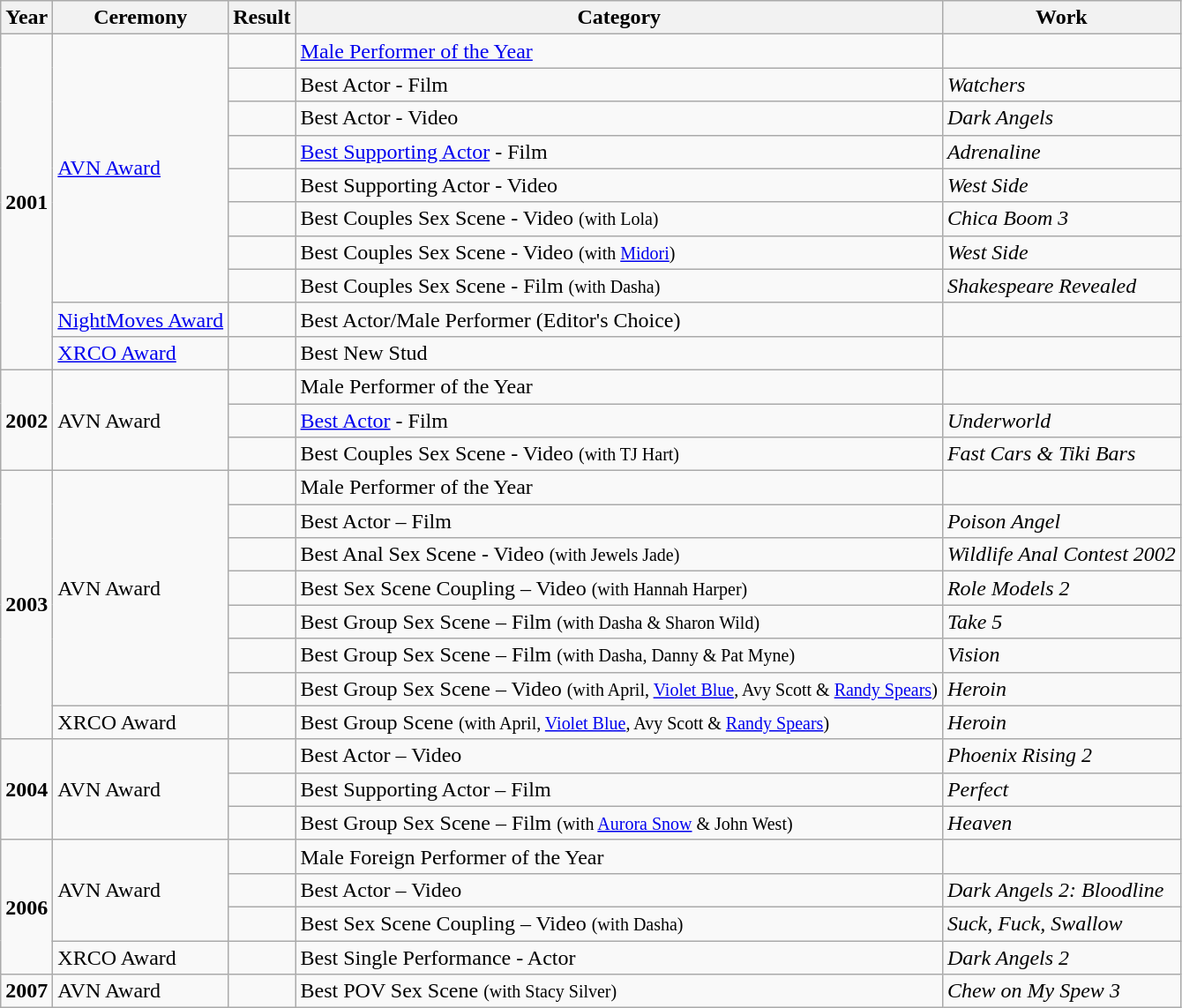<table class="wikitable">
<tr>
<th>Year</th>
<th>Ceremony</th>
<th>Result</th>
<th>Category</th>
<th>Work</th>
</tr>
<tr>
<td rowspan="10"><strong>2001</strong></td>
<td rowspan="8"><a href='#'>AVN Award</a></td>
<td></td>
<td><a href='#'>Male Performer of the Year</a></td>
<td></td>
</tr>
<tr>
<td></td>
<td>Best Actor - Film</td>
<td><em>Watchers</em></td>
</tr>
<tr>
<td></td>
<td>Best Actor - Video</td>
<td><em>Dark Angels</em></td>
</tr>
<tr>
<td></td>
<td><a href='#'>Best Supporting Actor</a> - Film</td>
<td><em>Adrenaline</em></td>
</tr>
<tr>
<td></td>
<td>Best Supporting Actor - Video</td>
<td><em>West Side</em></td>
</tr>
<tr>
<td></td>
<td>Best Couples Sex Scene - Video <small>(with Lola)</small></td>
<td><em>Chica Boom 3</em></td>
</tr>
<tr>
<td></td>
<td>Best Couples Sex Scene - Video <small>(with <a href='#'>Midori</a>)</small></td>
<td><em>West Side</em></td>
</tr>
<tr>
<td></td>
<td>Best Couples Sex Scene - Film <small>(with Dasha)</small></td>
<td><em>Shakespeare Revealed</em></td>
</tr>
<tr>
<td><a href='#'>NightMoves Award</a></td>
<td></td>
<td>Best Actor/Male Performer (Editor's Choice)</td>
<td></td>
</tr>
<tr>
<td><a href='#'>XRCO Award</a></td>
<td></td>
<td>Best New Stud</td>
<td></td>
</tr>
<tr>
<td rowspan="3"><strong>2002</strong></td>
<td rowspan="3">AVN Award</td>
<td></td>
<td>Male Performer of the Year</td>
<td></td>
</tr>
<tr>
<td></td>
<td><a href='#'>Best Actor</a> - Film</td>
<td><em>Underworld</em></td>
</tr>
<tr>
<td></td>
<td>Best Couples Sex Scene - Video <small>(with TJ Hart)</small></td>
<td><em>Fast Cars & Tiki Bars</em></td>
</tr>
<tr>
<td rowspan="8"><strong>2003</strong></td>
<td rowspan="7">AVN Award</td>
<td></td>
<td>Male Performer of the Year</td>
<td></td>
</tr>
<tr>
<td></td>
<td>Best Actor – Film</td>
<td><em>Poison Angel</em></td>
</tr>
<tr>
<td></td>
<td>Best Anal Sex Scene - Video <small>(with Jewels Jade)</small></td>
<td><em>Wildlife Anal Contest 2002</em></td>
</tr>
<tr>
<td></td>
<td>Best Sex Scene Coupling – Video <small>(with Hannah Harper)</small></td>
<td><em>Role Models 2</em></td>
</tr>
<tr>
<td></td>
<td>Best Group Sex Scene – Film <small>(with Dasha & Sharon Wild)</small></td>
<td><em>Take 5</em></td>
</tr>
<tr>
<td></td>
<td>Best Group Sex Scene – Film <small>(with Dasha, Danny & Pat Myne)</small></td>
<td><em>Vision</em></td>
</tr>
<tr>
<td></td>
<td>Best Group Sex Scene – Video <small>(with April, <a href='#'>Violet Blue</a>, Avy Scott & <a href='#'>Randy Spears</a>)</small></td>
<td><em>Heroin</em></td>
</tr>
<tr>
<td>XRCO Award</td>
<td></td>
<td>Best Group Scene <small>(with April, <a href='#'>Violet Blue</a>, Avy Scott & <a href='#'>Randy Spears</a>)</small></td>
<td><em>Heroin</em></td>
</tr>
<tr>
<td rowspan="3"><strong>2004</strong></td>
<td rowspan="3">AVN Award</td>
<td></td>
<td>Best Actor – Video</td>
<td><em>Phoenix Rising 2</em></td>
</tr>
<tr>
<td></td>
<td>Best Supporting Actor – Film</td>
<td><em>Perfect</em></td>
</tr>
<tr>
<td></td>
<td>Best Group Sex Scene – Film <small>(with <a href='#'>Aurora Snow</a> & John West)</small></td>
<td><em>Heaven</em></td>
</tr>
<tr>
<td rowspan="4"><strong>2006</strong></td>
<td rowspan="3">AVN Award</td>
<td></td>
<td>Male Foreign Performer of the Year</td>
<td></td>
</tr>
<tr>
<td></td>
<td>Best Actor – Video</td>
<td><em>Dark Angels 2: Bloodline</em></td>
</tr>
<tr>
<td></td>
<td>Best Sex Scene Coupling – Video <small>(with Dasha)</small></td>
<td><em>Suck, Fuck, Swallow</em></td>
</tr>
<tr>
<td>XRCO Award</td>
<td></td>
<td>Best Single Performance - Actor</td>
<td><em>Dark Angels 2</em></td>
</tr>
<tr>
<td><strong>2007</strong></td>
<td>AVN Award</td>
<td></td>
<td>Best POV Sex Scene <small>(with Stacy Silver)</small></td>
<td><em>Chew on My Spew 3</em></td>
</tr>
</table>
